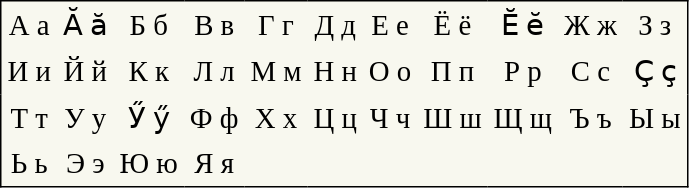<table cellpadding=4 style="font-size:larger; text-align:center; border-color:black; border-width:1px; border-style:solid; border-collapse:collapse; background-color:#F8F8EF;" summary="Thirty-seven letters of the Soviet-era Chuvash alphabet, capital and small">
<tr>
<td>А а</td>
<td>Ӑ ӑ</td>
<td>Б б</td>
<td>В в</td>
<td>Г г</td>
<td>Д д</td>
<td>Е е</td>
<td>Ё ё</td>
<td>Ӗ ӗ</td>
<td>Ж ж</td>
<td>З з</td>
</tr>
<tr>
<td>И и</td>
<td>Й й</td>
<td>К к</td>
<td>Л л</td>
<td>М м</td>
<td>Н н</td>
<td>О о</td>
<td>П п</td>
<td>Р р</td>
<td>С с</td>
<td>Ҫ ҫ</td>
</tr>
<tr>
<td>Т т</td>
<td>У у</td>
<td>Ӳ ӳ</td>
<td>Ф ф</td>
<td>Х х</td>
<td>Ц ц</td>
<td>Ч ч</td>
<td>Ш ш</td>
<td>Щ щ</td>
<td>Ъ ъ</td>
<td>Ы ы</td>
</tr>
<tr>
<td>Ь ь</td>
<td>Э э</td>
<td>Ю ю</td>
<td>Я я</td>
</tr>
</table>
